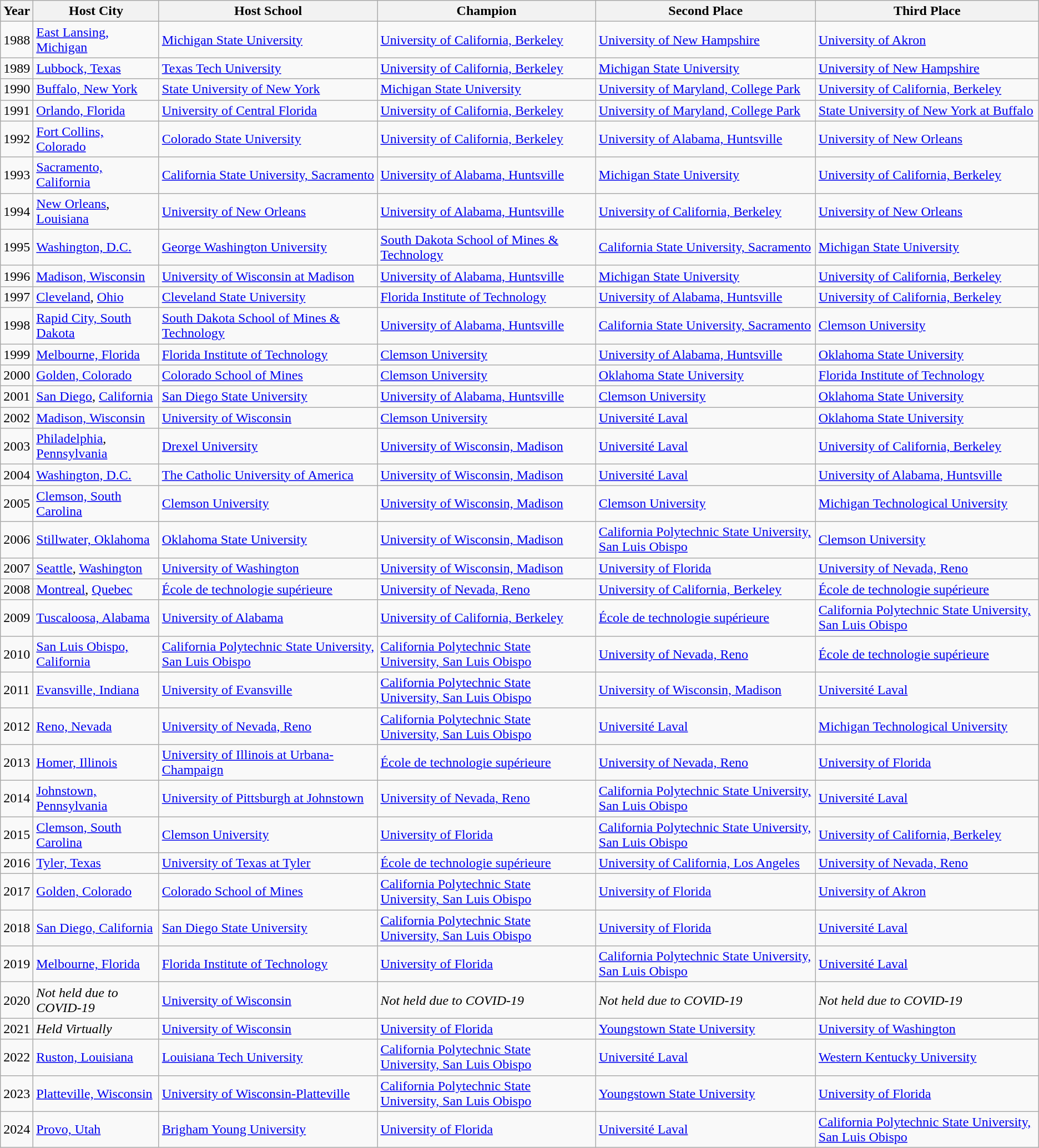<table class="wikitable">
<tr>
<th>Year</th>
<th>Host City</th>
<th>Host School</th>
<th>Champion</th>
<th>Second Place</th>
<th>Third Place</th>
</tr>
<tr>
<td>1988</td>
<td><a href='#'>East Lansing, Michigan</a></td>
<td><a href='#'>Michigan State University</a></td>
<td><a href='#'>University of California, Berkeley</a></td>
<td><a href='#'>University of New Hampshire</a></td>
<td><a href='#'>University of Akron</a></td>
</tr>
<tr>
<td>1989</td>
<td><a href='#'>Lubbock, Texas</a></td>
<td><a href='#'>Texas Tech University</a></td>
<td><a href='#'>University of California, Berkeley</a></td>
<td><a href='#'>Michigan State University</a></td>
<td><a href='#'>University of New Hampshire</a></td>
</tr>
<tr>
<td>1990</td>
<td><a href='#'>Buffalo, New York</a></td>
<td><a href='#'>State University of New York</a></td>
<td><a href='#'>Michigan State University</a></td>
<td><a href='#'>University of Maryland, College Park</a></td>
<td><a href='#'>University of California, Berkeley</a></td>
</tr>
<tr>
<td>1991</td>
<td><a href='#'>Orlando, Florida</a></td>
<td><a href='#'>University of Central Florida</a></td>
<td><a href='#'>University of California, Berkeley</a></td>
<td><a href='#'>University of Maryland, College Park</a></td>
<td><a href='#'>State University of New York at Buffalo</a></td>
</tr>
<tr>
<td>1992</td>
<td><a href='#'>Fort Collins, Colorado</a></td>
<td><a href='#'>Colorado State University</a></td>
<td><a href='#'>University of California, Berkeley</a></td>
<td><a href='#'>University of Alabama, Huntsville</a></td>
<td><a href='#'>University of New Orleans</a></td>
</tr>
<tr>
<td>1993</td>
<td><a href='#'>Sacramento, California</a></td>
<td><a href='#'>California State University, Sacramento</a></td>
<td><a href='#'>University of Alabama, Huntsville</a></td>
<td><a href='#'>Michigan State University</a></td>
<td><a href='#'>University of California, Berkeley</a></td>
</tr>
<tr>
<td>1994</td>
<td><a href='#'>New Orleans</a>, <a href='#'>Louisiana</a></td>
<td><a href='#'>University of New Orleans</a></td>
<td><a href='#'>University of Alabama, Huntsville</a></td>
<td><a href='#'>University of California, Berkeley</a></td>
<td><a href='#'>University of New Orleans</a></td>
</tr>
<tr>
<td>1995</td>
<td><a href='#'>Washington, D.C.</a></td>
<td><a href='#'>George Washington University</a></td>
<td><a href='#'>South Dakota School of Mines & Technology</a></td>
<td><a href='#'>California State University, Sacramento</a></td>
<td><a href='#'>Michigan State University</a></td>
</tr>
<tr>
<td>1996</td>
<td><a href='#'>Madison, Wisconsin</a></td>
<td><a href='#'>University of Wisconsin at Madison</a></td>
<td><a href='#'>University of Alabama, Huntsville</a></td>
<td><a href='#'>Michigan State University</a></td>
<td><a href='#'>University of California, Berkeley</a></td>
</tr>
<tr>
<td>1997</td>
<td><a href='#'>Cleveland</a>, <a href='#'>Ohio</a></td>
<td><a href='#'>Cleveland State University</a></td>
<td><a href='#'>Florida Institute of Technology</a></td>
<td><a href='#'>University of Alabama, Huntsville</a></td>
<td><a href='#'>University of California, Berkeley</a></td>
</tr>
<tr>
<td>1998</td>
<td><a href='#'>Rapid City, South Dakota</a></td>
<td><a href='#'>South Dakota School of Mines & Technology</a></td>
<td><a href='#'>University of Alabama, Huntsville</a></td>
<td><a href='#'>California State University, Sacramento</a></td>
<td><a href='#'>Clemson University</a></td>
</tr>
<tr>
<td>1999</td>
<td><a href='#'>Melbourne, Florida</a></td>
<td><a href='#'>Florida Institute of Technology</a></td>
<td><a href='#'>Clemson University</a></td>
<td><a href='#'>University of Alabama, Huntsville</a></td>
<td><a href='#'>Oklahoma State University</a></td>
</tr>
<tr>
<td>2000</td>
<td><a href='#'>Golden, Colorado</a></td>
<td><a href='#'>Colorado School of Mines</a></td>
<td><a href='#'>Clemson University</a></td>
<td><a href='#'>Oklahoma State University</a></td>
<td><a href='#'>Florida Institute of Technology</a></td>
</tr>
<tr>
<td>2001</td>
<td><a href='#'>San Diego</a>, <a href='#'>California</a></td>
<td><a href='#'>San Diego State University</a></td>
<td><a href='#'>University of Alabama, Huntsville</a></td>
<td><a href='#'>Clemson University</a></td>
<td><a href='#'>Oklahoma State University</a></td>
</tr>
<tr>
<td>2002</td>
<td><a href='#'>Madison, Wisconsin</a></td>
<td><a href='#'>University of Wisconsin</a></td>
<td><a href='#'>Clemson University</a></td>
<td><a href='#'>Université Laval</a></td>
<td><a href='#'>Oklahoma State University</a></td>
</tr>
<tr>
<td>2003</td>
<td><a href='#'>Philadelphia</a>, <a href='#'>Pennsylvania</a></td>
<td><a href='#'>Drexel University</a></td>
<td><a href='#'>University of Wisconsin, Madison</a></td>
<td><a href='#'>Université Laval</a></td>
<td><a href='#'>University of California, Berkeley</a></td>
</tr>
<tr>
<td>2004</td>
<td><a href='#'>Washington, D.C.</a></td>
<td><a href='#'>The Catholic University of America</a></td>
<td><a href='#'>University of Wisconsin, Madison</a></td>
<td><a href='#'>Université Laval</a></td>
<td><a href='#'>University of Alabama, Huntsville</a></td>
</tr>
<tr>
<td>2005</td>
<td><a href='#'>Clemson, South Carolina</a></td>
<td><a href='#'>Clemson University</a></td>
<td><a href='#'>University of Wisconsin, Madison</a></td>
<td><a href='#'>Clemson University</a></td>
<td><a href='#'>Michigan Technological University</a></td>
</tr>
<tr>
<td>2006</td>
<td><a href='#'>Stillwater, Oklahoma</a></td>
<td><a href='#'>Oklahoma State University</a></td>
<td><a href='#'>University of Wisconsin, Madison</a></td>
<td><a href='#'>California Polytechnic State University, San Luis Obispo</a></td>
<td><a href='#'>Clemson University</a></td>
</tr>
<tr>
<td>2007</td>
<td><a href='#'>Seattle</a>, <a href='#'>Washington</a></td>
<td><a href='#'>University of Washington</a></td>
<td><a href='#'>University of Wisconsin, Madison</a></td>
<td><a href='#'>University of Florida</a></td>
<td><a href='#'>University of Nevada, Reno</a></td>
</tr>
<tr>
<td>2008</td>
<td><a href='#'>Montreal</a>, <a href='#'>Quebec</a></td>
<td><a href='#'>École de technologie supérieure</a></td>
<td><a href='#'>University of Nevada, Reno</a></td>
<td><a href='#'>University of California, Berkeley</a></td>
<td><a href='#'>École de technologie supérieure</a></td>
</tr>
<tr>
<td>2009</td>
<td><a href='#'>Tuscaloosa, Alabama</a></td>
<td><a href='#'>University of Alabama</a></td>
<td><a href='#'>University of California, Berkeley</a></td>
<td><a href='#'>École de technologie supérieure</a></td>
<td><a href='#'>California Polytechnic State University, San Luis Obispo</a></td>
</tr>
<tr>
<td>2010</td>
<td><a href='#'>San Luis Obispo, California</a></td>
<td><a href='#'>California Polytechnic State University, San Luis Obispo</a></td>
<td><a href='#'>California Polytechnic State University, San Luis Obispo</a></td>
<td><a href='#'>University of Nevada, Reno</a></td>
<td><a href='#'>École de technologie supérieure</a></td>
</tr>
<tr>
<td>2011</td>
<td><a href='#'>Evansville, Indiana</a></td>
<td><a href='#'>University of Evansville</a></td>
<td><a href='#'>California Polytechnic State University, San Luis Obispo</a></td>
<td><a href='#'>University of Wisconsin, Madison</a></td>
<td><a href='#'>Université Laval</a></td>
</tr>
<tr>
<td>2012</td>
<td><a href='#'>Reno, Nevada</a></td>
<td><a href='#'>University of Nevada, Reno</a></td>
<td><a href='#'>California Polytechnic State University, San Luis Obispo</a></td>
<td><a href='#'>Université Laval</a></td>
<td><a href='#'>Michigan Technological University</a></td>
</tr>
<tr>
<td>2013</td>
<td><a href='#'>Homer, Illinois</a></td>
<td><a href='#'>University of Illinois at Urbana-Champaign</a></td>
<td><a href='#'>École de technologie supérieure</a></td>
<td><a href='#'>University of Nevada, Reno</a></td>
<td><a href='#'>University of Florida</a></td>
</tr>
<tr>
<td>2014</td>
<td><a href='#'>Johnstown, Pennsylvania</a></td>
<td><a href='#'>University of Pittsburgh at Johnstown</a></td>
<td><a href='#'>University of Nevada, Reno</a></td>
<td><a href='#'>California Polytechnic State University, San Luis Obispo</a></td>
<td><a href='#'>Université Laval</a></td>
</tr>
<tr>
<td>2015</td>
<td><a href='#'>Clemson, South Carolina</a></td>
<td><a href='#'>Clemson University</a></td>
<td><a href='#'>University of Florida</a></td>
<td><a href='#'>California Polytechnic State University, San Luis Obispo</a></td>
<td><a href='#'>University of California, Berkeley</a></td>
</tr>
<tr>
<td>2016</td>
<td><a href='#'>Tyler, Texas</a></td>
<td><a href='#'>University of Texas at Tyler</a></td>
<td><a href='#'>École de technologie supérieure</a></td>
<td><a href='#'>University of California, Los Angeles</a></td>
<td><a href='#'>University of Nevada, Reno</a></td>
</tr>
<tr>
<td>2017</td>
<td><a href='#'>Golden, Colorado</a></td>
<td><a href='#'>Colorado School of Mines</a></td>
<td><a href='#'>California Polytechnic State University, San Luis Obispo</a></td>
<td><a href='#'>University of Florida</a></td>
<td><a href='#'>University of Akron</a></td>
</tr>
<tr>
<td>2018</td>
<td><a href='#'>San Diego, California</a></td>
<td><a href='#'>San Diego State University</a></td>
<td><a href='#'>California Polytechnic State University, San Luis Obispo</a></td>
<td><a href='#'>University of Florida</a></td>
<td><a href='#'>Université Laval</a></td>
</tr>
<tr>
<td>2019</td>
<td><a href='#'>Melbourne, Florida</a></td>
<td><a href='#'>Florida Institute of Technology</a></td>
<td><a href='#'>University of Florida</a></td>
<td><a href='#'>California Polytechnic State University, San Luis Obispo</a></td>
<td><a href='#'>Université Laval</a></td>
</tr>
<tr>
<td>2020</td>
<td><em>Not held due to COVID-19</em></td>
<td><a href='#'>University of Wisconsin</a></td>
<td><em>Not held due to COVID-19</em></td>
<td><em>Not held due to COVID-19</em></td>
<td><em>Not held due to COVID-19</em></td>
</tr>
<tr>
<td>2021</td>
<td><em>Held Virtually</em></td>
<td><a href='#'>University of Wisconsin</a></td>
<td><a href='#'>University of Florida</a></td>
<td><a href='#'>Youngstown State University</a></td>
<td><a href='#'>University of Washington</a></td>
</tr>
<tr>
<td>2022</td>
<td><a href='#'>Ruston, Louisiana</a></td>
<td><a href='#'>Louisiana Tech University</a></td>
<td><a href='#'>California Polytechnic State University, San Luis Obispo</a></td>
<td><a href='#'>Université Laval</a></td>
<td><a href='#'>Western Kentucky University</a></td>
</tr>
<tr>
<td>2023</td>
<td><a href='#'>Platteville, Wisconsin</a></td>
<td><a href='#'>University of Wisconsin-Platteville</a></td>
<td><a href='#'>California Polytechnic State University, San Luis Obispo</a></td>
<td><a href='#'>Youngstown State University</a></td>
<td><a href='#'>University of Florida</a></td>
</tr>
<tr>
<td>2024</td>
<td><a href='#'>Provo, Utah</a></td>
<td><a href='#'>Brigham Young University</a></td>
<td><a href='#'>University of Florida</a></td>
<td><a href='#'>Université Laval</a></td>
<td><a href='#'>California Polytechnic State University, San Luis Obispo</a></td>
</tr>
</table>
